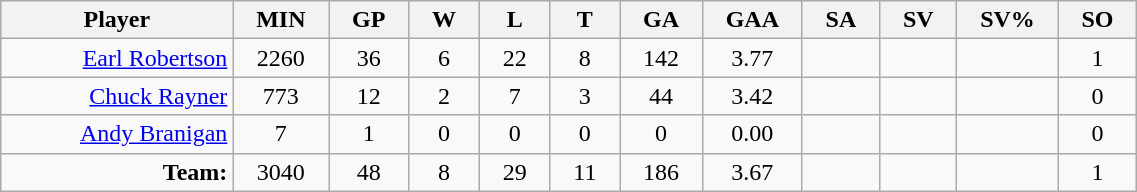<table class="wikitable sortable" width="60%">
<tr>
<th bgcolor="#DDDDFF" width="10%">Player</th>
<th width="3%" bgcolor="#DDDDFF">MIN</th>
<th width="3%" bgcolor="#DDDDFF">GP</th>
<th width="3%" bgcolor="#DDDDFF">W</th>
<th width="3%" bgcolor="#DDDDFF">L</th>
<th width="3%" bgcolor="#DDDDFF">T</th>
<th width="3%" bgcolor="#DDDDFF">GA</th>
<th width="3%" bgcolor="#DDDDFF">GAA</th>
<th width="3%" bgcolor="#DDDDFF">SA</th>
<th width="3%" bgcolor="#DDDDFF">SV</th>
<th width="3%" bgcolor="#DDDDFF">SV%</th>
<th width="3%" bgcolor="#DDDDFF">SO</th>
</tr>
<tr align="center">
<td align="right"><a href='#'>Earl Robertson</a></td>
<td>2260</td>
<td>36</td>
<td>6</td>
<td>22</td>
<td>8</td>
<td>142</td>
<td>3.77</td>
<td></td>
<td></td>
<td></td>
<td>1</td>
</tr>
<tr align="center">
<td align="right"><a href='#'>Chuck Rayner</a></td>
<td>773</td>
<td>12</td>
<td>2</td>
<td>7</td>
<td>3</td>
<td>44</td>
<td>3.42</td>
<td></td>
<td></td>
<td></td>
<td>0</td>
</tr>
<tr align="center">
<td align="right"><a href='#'>Andy Branigan</a></td>
<td>7</td>
<td>1</td>
<td>0</td>
<td>0</td>
<td>0</td>
<td>0</td>
<td>0.00</td>
<td></td>
<td></td>
<td></td>
<td>0</td>
</tr>
<tr align="center">
<td align="right"><strong>Team:</strong></td>
<td>3040</td>
<td>48</td>
<td>8</td>
<td>29</td>
<td>11</td>
<td>186</td>
<td>3.67</td>
<td></td>
<td></td>
<td></td>
<td>1</td>
</tr>
</table>
